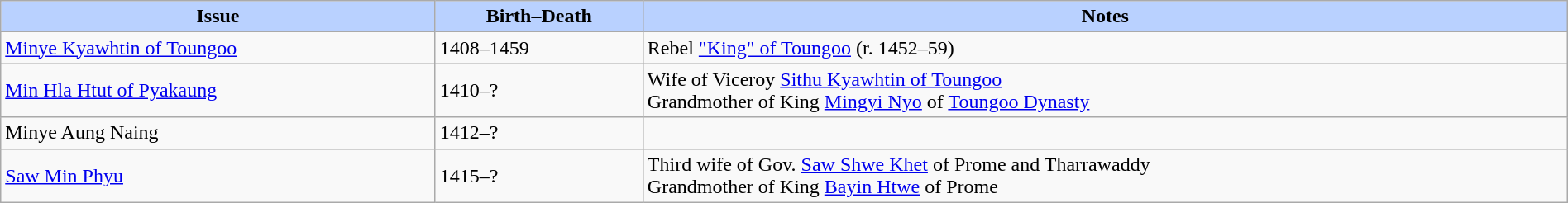<table width=100% class="wikitable">
<tr>
<th style="background-color:#B9D1FF">Issue</th>
<th style="background-color:#B9D1FF">Birth–Death</th>
<th style="background-color:#B9D1FF">Notes</th>
</tr>
<tr>
<td><a href='#'>Minye Kyawhtin of Toungoo</a></td>
<td>1408–1459</td>
<td>Rebel <a href='#'>"King" of Toungoo</a> (r. 1452–59)</td>
</tr>
<tr>
<td><a href='#'>Min Hla Htut of Pyakaung</a></td>
<td> 1410–?</td>
<td>Wife of Viceroy <a href='#'>Sithu Kyawhtin of Toungoo</a> <br> Grandmother of King <a href='#'>Mingyi Nyo</a> of <a href='#'>Toungoo Dynasty</a></td>
</tr>
<tr>
<td>Minye Aung Naing</td>
<td> 1412–?</td>
<td></td>
</tr>
<tr>
<td><a href='#'>Saw Min Phyu</a></td>
<td>1415–?</td>
<td>Third wife of Gov. <a href='#'>Saw Shwe Khet</a> of Prome and Tharrawaddy <br> Grandmother of King <a href='#'>Bayin Htwe</a> of Prome</td>
</tr>
</table>
